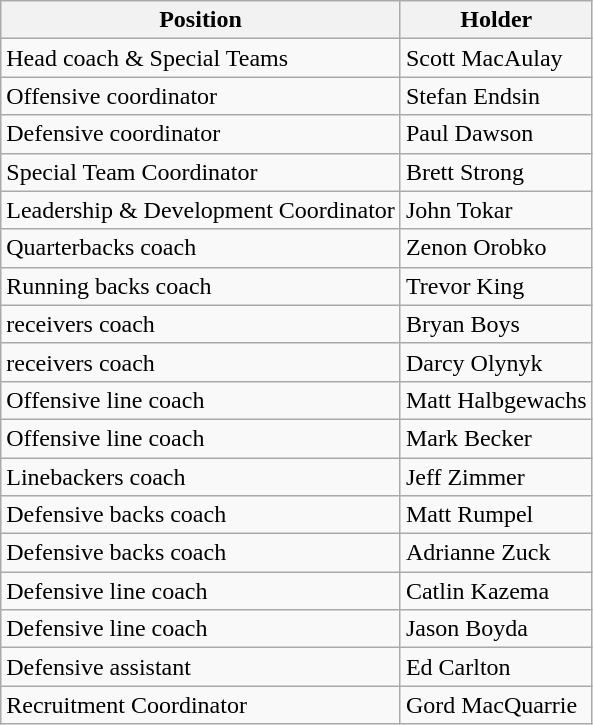<table class="wikitable">
<tr>
<th>Position</th>
<th>Holder</th>
</tr>
<tr>
<td>Head coach & Special Teams</td>
<td>Scott MacAulay</td>
</tr>
<tr>
<td>Offensive coordinator</td>
<td>Stefan Endsin</td>
</tr>
<tr>
<td>Defensive coordinator</td>
<td>Paul Dawson</td>
</tr>
<tr>
<td>Special Team Coordinator</td>
<td>Brett Strong</td>
</tr>
<tr>
<td>Leadership & Development Coordinator</td>
<td>John Tokar</td>
</tr>
<tr>
<td>Quarterbacks coach</td>
<td>Zenon Orobko</td>
</tr>
<tr>
<td>Running backs coach</td>
<td>Trevor King</td>
</tr>
<tr>
<td>receivers coach</td>
<td>Bryan Boys</td>
</tr>
<tr>
<td>receivers coach</td>
<td>Darcy Olynyk</td>
</tr>
<tr>
<td>Offensive line coach</td>
<td>Matt Halbgewachs</td>
</tr>
<tr>
<td>Offensive line coach</td>
<td>Mark Becker</td>
</tr>
<tr>
<td>Linebackers coach</td>
<td>Jeff Zimmer</td>
</tr>
<tr>
<td>Defensive backs coach</td>
<td>Matt Rumpel</td>
</tr>
<tr>
<td>Defensive backs coach</td>
<td>Adrianne Zuck</td>
</tr>
<tr>
<td>Defensive line coach</td>
<td>Catlin Kazema</td>
</tr>
<tr>
<td>Defensive line coach</td>
<td>Jason Boyda</td>
</tr>
<tr>
<td>Defensive assistant</td>
<td>Ed Carlton</td>
</tr>
<tr>
<td>Recruitment Coordinator</td>
<td>Gord MacQuarrie</td>
</tr>
</table>
